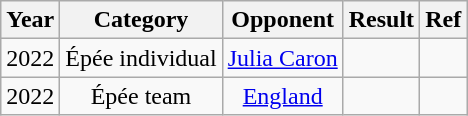<table class="wikitable" style="text-align:center;">
<tr>
<th>Year</th>
<th>Category</th>
<th>Opponent</th>
<th>Result</th>
<th>Ref</th>
</tr>
<tr>
<td>2022</td>
<td>Épée individual</td>
<td> <a href='#'>Julia Caron</a></td>
<td></td>
<td></td>
</tr>
<tr>
<td>2022</td>
<td>Épée team</td>
<td> <a href='#'>England</a></td>
<td></td>
<td></td>
</tr>
</table>
